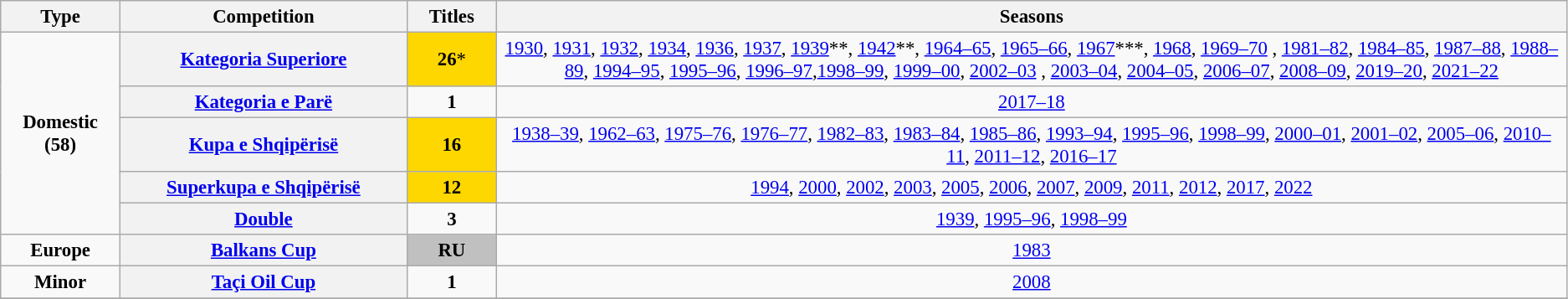<table class="wikitable plainrowheaders" style="font-size:95%; text-align:center;">
<tr>
<th style="width: 1%;">Type</th>
<th style="width: 5%;">Competition</th>
<th style="width: 1%;">Titles</th>
<th style="width: 21%;">Seasons</th>
</tr>
<tr>
<td rowspan="5"><strong>Domestic (58)</strong></td>
<th scope=col><a href='#'>Kategoria Superiore</a></th>
<td bgcolor=gold><strong>26</strong>*</td>
<td><a href='#'>1930</a>, <a href='#'>1931</a>, <a href='#'>1932</a>, <a href='#'>1934</a>, <a href='#'>1936</a>, <a href='#'>1937</a>, <a href='#'>1939</a>**, <a href='#'>1942</a>**, <a href='#'>1964–65</a>, <a href='#'>1965–66</a>, <a href='#'>1967</a>***, <a href='#'>1968</a>, <a href='#'>1969–70</a> , <a href='#'>1981–82</a>, <a href='#'>1984–85</a>, <a href='#'>1987–88</a>, <a href='#'>1988–89</a>, <a href='#'>1994–95</a>, <a href='#'>1995–96</a>, <a href='#'>1996–97</a>,<a href='#'>1998–99</a>, <a href='#'>1999–00</a>, <a href='#'>2002–03</a> , <a href='#'>2003–04</a>, <a href='#'>2004–05</a>, <a href='#'>2006–07</a>, <a href='#'>2008–09</a>, <a href='#'>2019–20</a>, <a href='#'>2021–22</a></td>
</tr>
<tr>
<th scope=col><a href='#'>Kategoria e Parë</a></th>
<td align="center"><strong>1</strong></td>
<td><a href='#'>2017–18</a></td>
</tr>
<tr>
<th scope=col><a href='#'>Kupa e Shqipërisë</a></th>
<td bgcolor=gold><strong>16</strong></td>
<td><a href='#'>1938–39</a>, <a href='#'>1962–63</a>, <a href='#'>1975–76</a>, <a href='#'>1976–77</a>, <a href='#'>1982–83</a>, <a href='#'>1983–84</a>, <a href='#'>1985–86</a>, <a href='#'>1993–94</a>, <a href='#'>1995–96</a>, <a href='#'>1998–99</a>, <a href='#'>2000–01</a>, <a href='#'>2001–02</a>, <a href='#'>2005–06</a>, <a href='#'>2010–11</a>, <a href='#'>2011–12</a>, <a href='#'>2016–17</a></td>
</tr>
<tr>
<th scope=col><a href='#'>Superkupa e Shqipërisë</a></th>
<td bgcolor=gold><strong>12</strong></td>
<td><a href='#'>1994</a>, <a href='#'>2000</a>, <a href='#'>2002</a>, <a href='#'>2003</a>, <a href='#'>2005</a>, <a href='#'>2006</a>, <a href='#'>2007</a>, <a href='#'>2009</a>, <a href='#'>2011</a>, <a href='#'>2012</a>, <a href='#'>2017</a>, <a href='#'>2022</a></td>
</tr>
<tr>
<th scope=col><a href='#'>Double</a></th>
<td align="center"><strong>3</strong></td>
<td><a href='#'>1939</a>, <a href='#'>1995–96</a>, <a href='#'>1998–99</a></td>
</tr>
<tr>
<td rowspan="1"><strong>Europe</strong></td>
<th scope=col><a href='#'>Balkans Cup</a></th>
<td style="text-align:center; background:silver;"><strong>RU</strong></td>
<td><a href='#'>1983</a></td>
</tr>
<tr>
<td rowspan="1"><strong>Minor</strong></td>
<th scope=col><a href='#'>Taçi Oil Cup</a></th>
<td align="center"><strong>1</strong></td>
<td><a href='#'>2008</a></td>
</tr>
<tr>
</tr>
</table>
